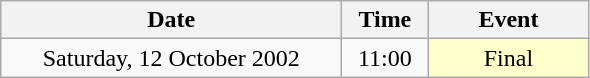<table class = "wikitable" style="text-align:center;">
<tr>
<th width=220>Date</th>
<th width=50>Time</th>
<th width=100>Event</th>
</tr>
<tr>
<td>Saturday, 12 October 2002</td>
<td>11:00</td>
<td bgcolor=ffffcc>Final</td>
</tr>
</table>
